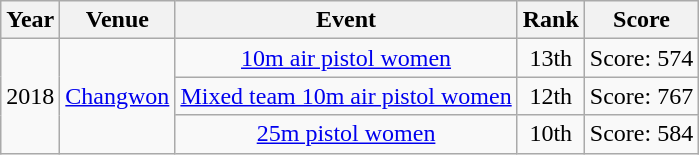<table Class="wikitable sortable" style="text-align:center;">
<tr>
<th>Year</th>
<th>Venue</th>
<th>Event</th>
<th>Rank</th>
<th>Score</th>
</tr>
<tr>
<td rowspan=3>2018</td>
<td rowspan=3> <a href='#'>Changwon</a></td>
<td><a href='#'>10m air pistol women</a></td>
<td>13th</td>
<td>Score: 574</td>
</tr>
<tr>
<td><a href='#'>Mixed team 10m air pistol women</a></td>
<td>12th</td>
<td>Score: 767</td>
</tr>
<tr>
<td><a href='#'>25m pistol women</a></td>
<td>10th</td>
<td>Score: 584</td>
</tr>
</table>
